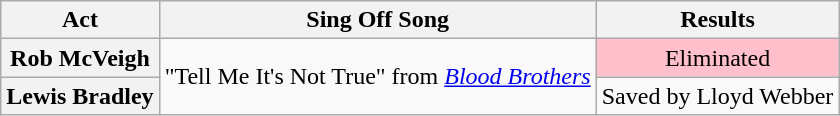<table class="wikitable plainrowheaders" style="text-align:center;">
<tr>
<th scope="col">Act</th>
<th scope="col">Sing Off Song</th>
<th scope="col">Results</th>
</tr>
<tr>
<th scope="row">Rob McVeigh</th>
<td rowspan="2">"Tell Me It's Not True" from <em><a href='#'>Blood Brothers</a></em></td>
<td style="background:pink;">Eliminated</td>
</tr>
<tr>
<th scope="row">Lewis Bradley</th>
<td>Saved by Lloyd Webber</td>
</tr>
</table>
